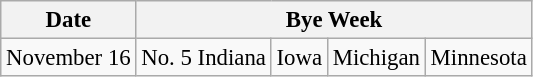<table class="wikitable" style="font-size:95%;">
<tr>
<th>Date</th>
<th colspan="4">Bye Week</th>
</tr>
<tr>
<td>November 16</td>
<td>No. 5 Indiana</td>
<td>Iowa</td>
<td>Michigan</td>
<td>Minnesota</td>
</tr>
</table>
